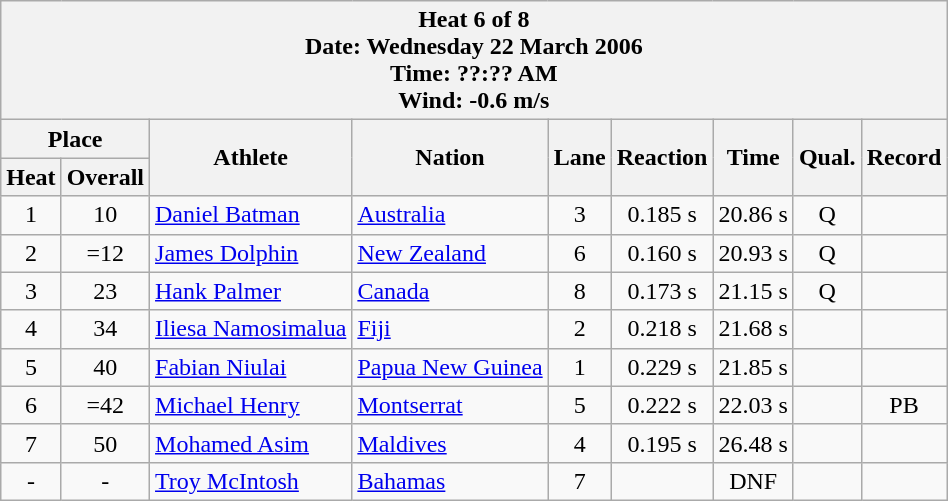<table class="wikitable">
<tr>
<th colspan=9>Heat 6 of 8 <br> Date: Wednesday 22 March 2006 <br> Time: ??:?? AM <br> Wind: -0.6 m/s</th>
</tr>
<tr>
<th colspan=2>Place</th>
<th rowspan=2>Athlete</th>
<th rowspan=2>Nation</th>
<th rowspan=2>Lane</th>
<th rowspan=2>Reaction</th>
<th rowspan=2>Time</th>
<th rowspan=2>Qual.</th>
<th rowspan=2>Record</th>
</tr>
<tr>
<th>Heat</th>
<th>Overall</th>
</tr>
<tr>
<td align="center">1</td>
<td align="center">10</td>
<td align="left"><a href='#'>Daniel Batman</a></td>
<td align="left"> <a href='#'>Australia</a></td>
<td align="center">3</td>
<td align="center">0.185 s</td>
<td align="center">20.86 s</td>
<td align="center">Q</td>
<td align="center"></td>
</tr>
<tr>
<td align="center">2</td>
<td align="center">=12</td>
<td align="left"><a href='#'>James Dolphin</a></td>
<td align="left"> <a href='#'>New Zealand</a></td>
<td align="center">6</td>
<td align="center">0.160 s</td>
<td align="center">20.93 s</td>
<td align="center">Q</td>
<td align="center"></td>
</tr>
<tr>
<td align="center">3</td>
<td align="center">23</td>
<td align="left"><a href='#'>Hank Palmer</a></td>
<td align="left"> <a href='#'>Canada</a></td>
<td align="center">8</td>
<td align="center">0.173 s</td>
<td align="center">21.15 s</td>
<td align="center">Q</td>
<td align="center"></td>
</tr>
<tr>
<td align="center">4</td>
<td align="center">34</td>
<td align="left"><a href='#'>Iliesa Namosimalua</a></td>
<td align="left"> <a href='#'>Fiji</a></td>
<td align="center">2</td>
<td align="center">0.218 s</td>
<td align="center">21.68 s</td>
<td align="center"></td>
<td align="center"></td>
</tr>
<tr>
<td align="center">5</td>
<td align="center">40</td>
<td align="left"><a href='#'>Fabian Niulai</a></td>
<td align="left"> <a href='#'>Papua New Guinea</a></td>
<td align="center">1</td>
<td align="center">0.229 s</td>
<td align="center">21.85 s</td>
<td align="center"></td>
<td align="center"></td>
</tr>
<tr>
<td align="center">6</td>
<td align="center">=42</td>
<td align="left"><a href='#'>Michael Henry</a></td>
<td align="left"> <a href='#'>Montserrat</a></td>
<td align="center">5</td>
<td align="center">0.222 s</td>
<td align="center">22.03 s</td>
<td align="center"></td>
<td align="center">PB</td>
</tr>
<tr>
<td align="center">7</td>
<td align="center">50</td>
<td align="left"><a href='#'>Mohamed Asim</a></td>
<td align="left"> <a href='#'>Maldives</a></td>
<td align="center">4</td>
<td align="center">0.195 s</td>
<td align="center">26.48 s</td>
<td align="center"></td>
<td align="center"></td>
</tr>
<tr>
<td align="center">-</td>
<td align="center">-</td>
<td align="left"><a href='#'>Troy McIntosh</a></td>
<td align="left"> <a href='#'>Bahamas</a></td>
<td align="center">7</td>
<td align="center"></td>
<td align="center">DNF</td>
<td align="center"></td>
<td align="center"></td>
</tr>
</table>
